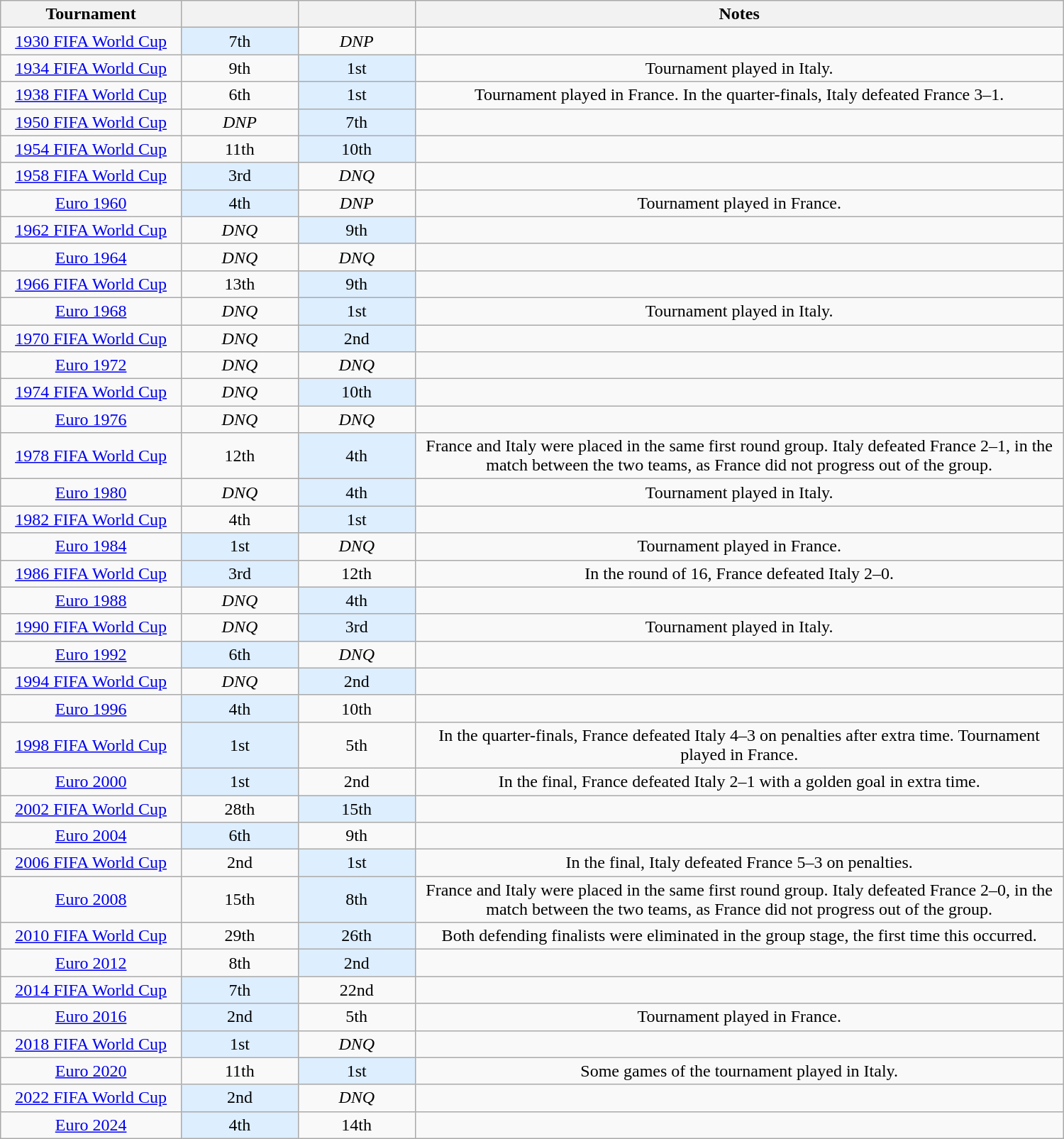<table class="wikitable" style="text-align:center; width:1000px">
<tr>
<th width=17%>Tournament</th>
<th width=11%></th>
<th width=11%></th>
<th width=61%>Notes</th>
</tr>
<tr>
<td><a href='#'>1930 FIFA World Cup</a></td>
<td style="background-color:#ddeeff;">7th</td>
<td><em>DNP</em></td>
<td></td>
</tr>
<tr>
<td><a href='#'>1934 FIFA World Cup</a></td>
<td>9th</td>
<td style="background-color:#ddeeff;">1st</td>
<td>Tournament played in Italy.</td>
</tr>
<tr>
<td><a href='#'>1938 FIFA World Cup</a></td>
<td>6th</td>
<td style="background-color:#ddeeff;">1st</td>
<td>Tournament played in France. In the quarter-finals, Italy defeated France 3–1.</td>
</tr>
<tr>
<td><a href='#'>1950 FIFA World Cup</a></td>
<td><em>DNP</em></td>
<td style="background-color:#ddeeff;">7th</td>
<td></td>
</tr>
<tr>
<td><a href='#'>1954 FIFA World Cup</a></td>
<td>11th</td>
<td style="background-color:#ddeeff;">10th</td>
<td></td>
</tr>
<tr>
<td><a href='#'>1958 FIFA World Cup</a></td>
<td style="background-color:#ddeeff;">3rd</td>
<td><em>DNQ</em></td>
<td></td>
</tr>
<tr>
<td><a href='#'>Euro 1960</a></td>
<td style="background-color:#ddeeff;">4th</td>
<td><em>DNP</em></td>
<td>Tournament played in France.</td>
</tr>
<tr>
<td><a href='#'>1962 FIFA World Cup</a></td>
<td><em>DNQ</em></td>
<td style="background-color:#ddeeff;">9th</td>
<td></td>
</tr>
<tr>
<td><a href='#'>Euro 1964</a></td>
<td><em>DNQ</em></td>
<td><em>DNQ</em></td>
<td></td>
</tr>
<tr>
<td><a href='#'>1966 FIFA World Cup</a></td>
<td>13th</td>
<td style="background-color:#ddeeff;">9th</td>
<td></td>
</tr>
<tr>
<td><a href='#'>Euro 1968</a></td>
<td><em>DNQ</em></td>
<td style="background-color:#ddeeff;">1st</td>
<td>Tournament played in Italy.</td>
</tr>
<tr>
<td><a href='#'>1970 FIFA World Cup</a></td>
<td><em>DNQ</em></td>
<td style="background-color:#ddeeff;">2nd</td>
<td></td>
</tr>
<tr>
<td><a href='#'>Euro 1972</a></td>
<td><em>DNQ</em></td>
<td><em>DNQ</em></td>
<td></td>
</tr>
<tr>
<td><a href='#'>1974 FIFA World Cup</a></td>
<td><em>DNQ</em></td>
<td style="background-color:#ddeeff;">10th</td>
<td></td>
</tr>
<tr>
<td><a href='#'>Euro 1976</a></td>
<td><em>DNQ</em></td>
<td><em>DNQ</em></td>
<td></td>
</tr>
<tr>
<td><a href='#'>1978 FIFA World Cup</a></td>
<td>12th</td>
<td style="background-color:#ddeeff;">4th</td>
<td>France and Italy were placed in the same first round group. Italy defeated France 2–1, in the match between the two teams, as France did not progress out of the group.</td>
</tr>
<tr>
<td><a href='#'>Euro 1980</a></td>
<td><em>DNQ</em></td>
<td style="background-color:#ddeeff;">4th</td>
<td>Tournament played in Italy.</td>
</tr>
<tr>
<td><a href='#'>1982 FIFA World Cup</a></td>
<td>4th</td>
<td style="background-color:#ddeeff;">1st</td>
<td></td>
</tr>
<tr>
<td><a href='#'>Euro 1984</a></td>
<td style="background-color:#ddeeff;">1st</td>
<td><em>DNQ</em></td>
<td>Tournament played in France.</td>
</tr>
<tr>
<td><a href='#'>1986 FIFA World Cup</a></td>
<td style="background-color:#ddeeff;">3rd</td>
<td>12th</td>
<td>In the round of 16, France defeated Italy 2–0.</td>
</tr>
<tr>
<td><a href='#'>Euro 1988</a></td>
<td><em>DNQ</em></td>
<td style="background-color:#ddeeff;">4th</td>
<td></td>
</tr>
<tr>
<td><a href='#'>1990 FIFA World Cup</a></td>
<td><em>DNQ</em></td>
<td style="background-color:#ddeeff;">3rd</td>
<td>Tournament played in Italy.</td>
</tr>
<tr>
<td><a href='#'>Euro 1992</a></td>
<td style="background-color:#ddeeff;">6th</td>
<td><em>DNQ</em></td>
<td></td>
</tr>
<tr>
<td><a href='#'>1994 FIFA World Cup</a></td>
<td><em>DNQ</em></td>
<td style="background-color:#ddeeff;">2nd</td>
<td></td>
</tr>
<tr>
<td><a href='#'>Euro 1996</a></td>
<td style="background-color:#ddeeff;">4th</td>
<td>10th</td>
<td></td>
</tr>
<tr>
<td><a href='#'>1998 FIFA World Cup</a></td>
<td style="background-color:#ddeeff;">1st</td>
<td>5th</td>
<td>In the quarter-finals, France defeated Italy 4–3 on penalties after extra time. Tournament played in France.</td>
</tr>
<tr>
<td><a href='#'>Euro 2000</a></td>
<td style="background-color:#ddeeff;">1st</td>
<td>2nd</td>
<td>In the final, France defeated Italy 2–1 with a golden goal in extra time.</td>
</tr>
<tr>
<td><a href='#'>2002 FIFA World Cup</a></td>
<td>28th</td>
<td style="background-color:#ddeeff;">15th</td>
<td></td>
</tr>
<tr>
<td><a href='#'>Euro 2004</a></td>
<td style="background-color:#ddeeff;">6th</td>
<td>9th</td>
<td></td>
</tr>
<tr>
<td><a href='#'>2006 FIFA World Cup</a></td>
<td>2nd</td>
<td style="background-color:#ddeeff;">1st</td>
<td>In the final, Italy defeated France 5–3 on penalties.</td>
</tr>
<tr>
<td><a href='#'>Euro 2008</a></td>
<td>15th</td>
<td style="background-color:#ddeeff;">8th</td>
<td>France and Italy were placed in the same first round group. Italy defeated France 2–0, in the match between the two teams, as France did not progress out of the group.</td>
</tr>
<tr>
<td><a href='#'>2010 FIFA World Cup</a></td>
<td>29th</td>
<td style="background-color:#ddeeff;">26th</td>
<td>Both defending finalists were eliminated in the group stage, the first time this occurred.</td>
</tr>
<tr>
<td><a href='#'>Euro 2012</a></td>
<td>8th</td>
<td style="background-color:#ddeeff;">2nd</td>
<td></td>
</tr>
<tr>
<td><a href='#'>2014 FIFA World Cup</a></td>
<td style="background-color:#ddeeff;">7th</td>
<td>22nd</td>
<td></td>
</tr>
<tr>
<td><a href='#'>Euro 2016</a></td>
<td style="background-color:#ddeeff;">2nd</td>
<td>5th</td>
<td>Tournament played in France.</td>
</tr>
<tr>
<td><a href='#'>2018 FIFA World Cup</a></td>
<td style="background-color:#ddeeff;">1st</td>
<td><em>DNQ</em></td>
<td></td>
</tr>
<tr>
<td><a href='#'>Euro 2020</a></td>
<td>11th</td>
<td style="background-color:#ddeeff;">1st</td>
<td>Some games of the tournament played in Italy.</td>
</tr>
<tr>
<td><a href='#'>2022 FIFA World Cup</a></td>
<td style="background-color:#ddeeff;">2nd</td>
<td><em>DNQ</em></td>
<td></td>
</tr>
<tr>
<td><a href='#'>Euro 2024</a></td>
<td style="background-color:#ddeeff;">4th</td>
<td>14th</td>
<td></td>
</tr>
</table>
